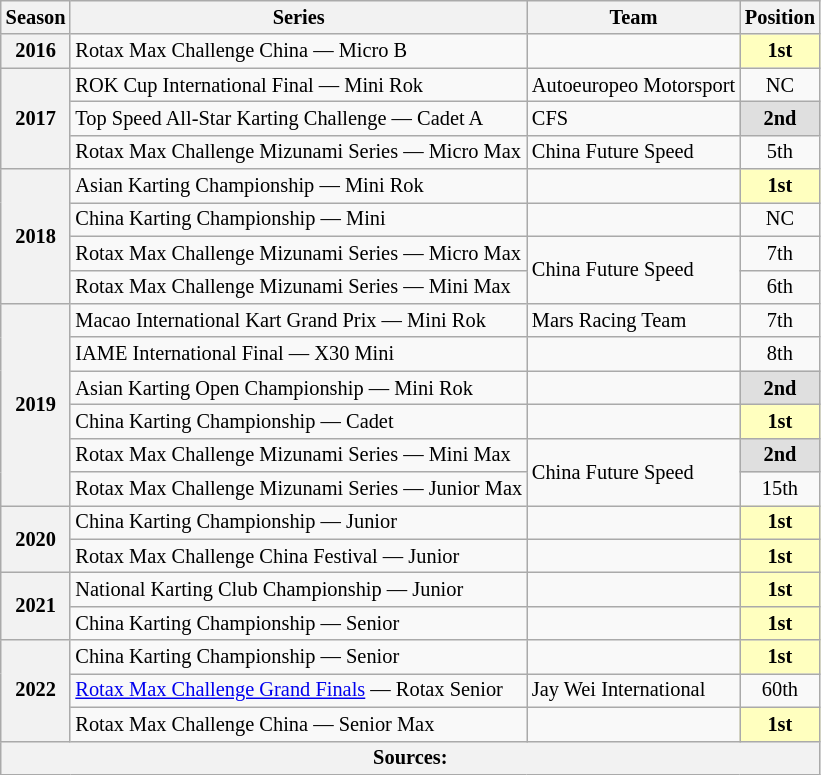<table class="wikitable" style="font-size: 85%; text-align:center">
<tr>
<th>Season</th>
<th>Series</th>
<th>Team</th>
<th>Position</th>
</tr>
<tr>
<th>2016</th>
<td align="left">Rotax Max Challenge China — Micro B</td>
<td align="left"></td>
<td style="background:#FFFFBF;"><strong>1st</strong></td>
</tr>
<tr>
<th rowspan="3">2017</th>
<td align="left">ROK Cup International Final — Mini Rok</td>
<td align="left">Autoeuropeo Motorsport</td>
<td>NC</td>
</tr>
<tr>
<td align="left">Top Speed All-Star Karting Challenge — Cadet A</td>
<td align="left">CFS</td>
<td style="background:#dfdfdf;"><strong>2nd</strong></td>
</tr>
<tr>
<td align="left">Rotax Max Challenge Mizunami Series — Micro Max</td>
<td align="left">China Future Speed</td>
<td>5th</td>
</tr>
<tr>
<th rowspan="4">2018</th>
<td align="left">Asian Karting Championship — Mini Rok</td>
<td align="left"></td>
<td style="background:#FFFFBF;"><strong>1st</strong></td>
</tr>
<tr>
<td align="left">China Karting Championship — Mini</td>
<td></td>
<td>NC</td>
</tr>
<tr>
<td align="left">Rotax Max Challenge Mizunami Series — Micro Max</td>
<td align="left" rowspan="2">China Future Speed</td>
<td>7th</td>
</tr>
<tr>
<td align="left">Rotax Max Challenge Mizunami Series — Mini Max</td>
<td>6th</td>
</tr>
<tr>
<th rowspan="6">2019</th>
<td align="left">Macao International Kart Grand Prix — Mini Rok</td>
<td align="left">Mars Racing Team</td>
<td>7th</td>
</tr>
<tr>
<td align="left">IAME International Final — X30 Mini</td>
<td align="left"></td>
<td>8th</td>
</tr>
<tr>
<td align="left">Asian Karting Open Championship — Mini Rok</td>
<td align="left"></td>
<td style="background:#dfdfdf;"><strong>2nd</strong></td>
</tr>
<tr>
<td align="left">China Karting Championship — Cadet</td>
<td align="left"></td>
<td style="background:#FFFFBF;"><strong>1st</strong></td>
</tr>
<tr>
<td align="left">Rotax Max Challenge Mizunami Series — Mini Max</td>
<td align="left" rowspan="2">China Future Speed</td>
<td style="background:#dfdfdf;"><strong>2nd</strong></td>
</tr>
<tr>
<td align="left">Rotax Max Challenge Mizunami Series — Junior Max</td>
<td>15th</td>
</tr>
<tr>
<th rowspan="2">2020</th>
<td align="left">China Karting Championship — Junior</td>
<td align="left"></td>
<td style="background:#FFFFBF;"><strong>1st</strong></td>
</tr>
<tr>
<td align="left">Rotax Max Challenge China Festival — Junior</td>
<td align="left"></td>
<td style="background:#FFFFBF;"><strong>1st</strong></td>
</tr>
<tr>
<th rowspan="2">2021</th>
<td align="left">National Karting Club Championship — Junior</td>
<td align="left"></td>
<td style="background:#FFFFBF;"><strong>1st</strong></td>
</tr>
<tr>
<td align="left">China Karting Championship — Senior</td>
<td align="left"></td>
<td style="background:#FFFFBF;"><strong>1st</strong></td>
</tr>
<tr>
<th rowspan="3">2022</th>
<td align="left">China Karting Championship — Senior</td>
<td align="left"></td>
<td style="background:#FFFFBF;"><strong>1st</strong></td>
</tr>
<tr>
<td align="left"><a href='#'>Rotax Max Challenge Grand Finals</a> — Rotax Senior</td>
<td align="left">Jay Wei International</td>
<td>60th</td>
</tr>
<tr>
<td align="left">Rotax Max Challenge China — Senior Max</td>
<td align="left"></td>
<td style="background:#FFFFBF;"><strong>1st</strong></td>
</tr>
<tr>
<th colspan="4">Sources:</th>
</tr>
</table>
